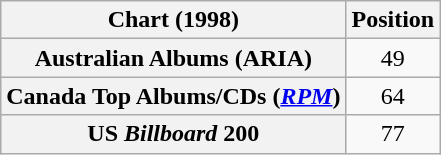<table class="wikitable sortable plainrowheaders" style="text-align:center">
<tr>
<th scope="col">Chart (1998)</th>
<th scope="col">Position</th>
</tr>
<tr>
<th scope="row">Australian Albums (ARIA)</th>
<td>49</td>
</tr>
<tr>
<th scope="row">Canada Top Albums/CDs (<em><a href='#'>RPM</a></em>)</th>
<td>64</td>
</tr>
<tr>
<th scope="row">US <em>Billboard</em> 200</th>
<td>77</td>
</tr>
</table>
